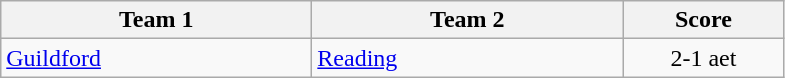<table class="wikitable" style="font-size: 100%">
<tr>
<th width=200>Team 1</th>
<th width=200>Team 2</th>
<th width=100>Score</th>
</tr>
<tr>
<td><a href='#'>Guildford</a></td>
<td><a href='#'>Reading</a></td>
<td align=center>2-1 aet</td>
</tr>
</table>
